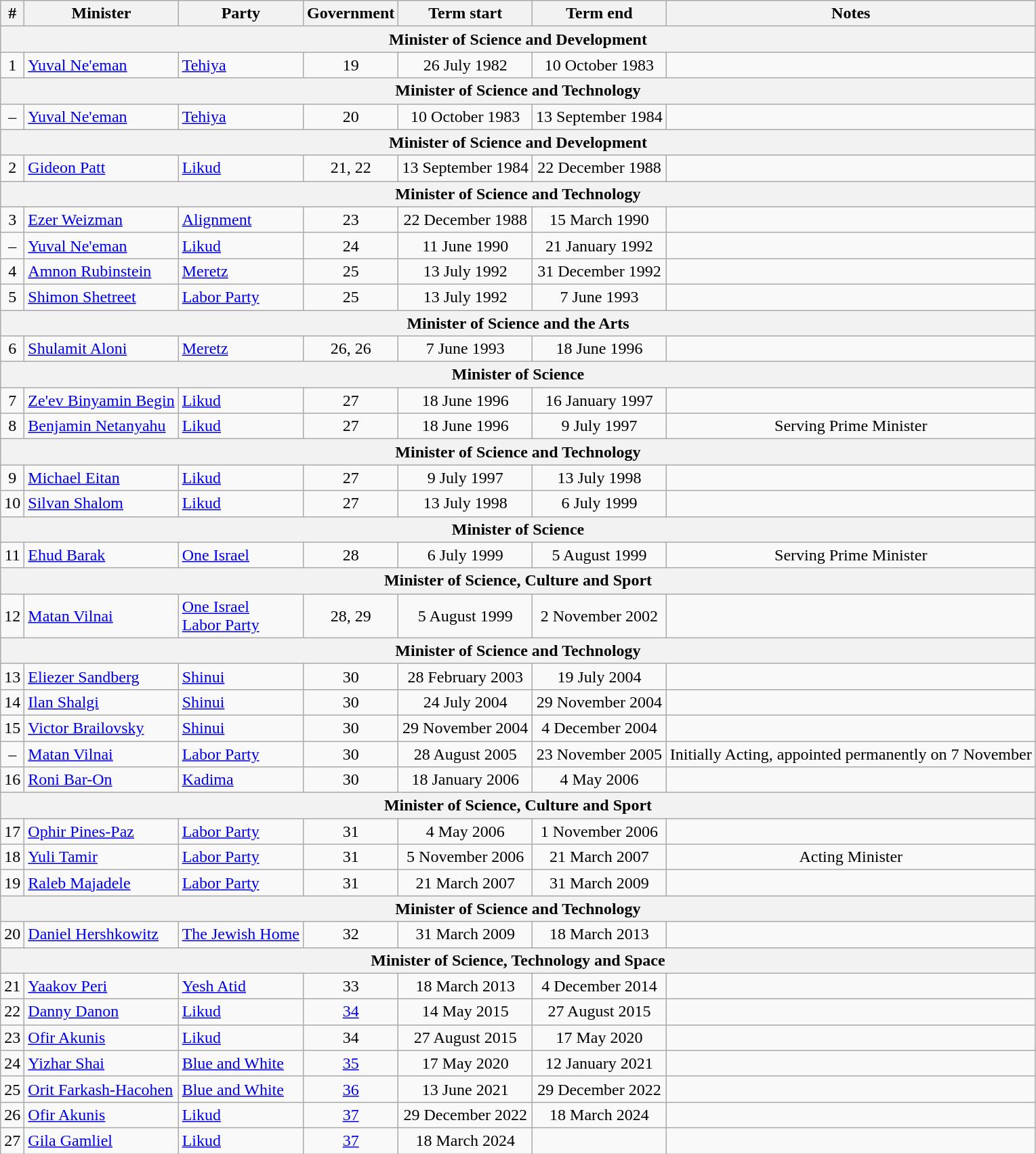<table class=wikitable style=text-align:center>
<tr>
<th>#</th>
<th>Minister</th>
<th>Party</th>
<th>Government</th>
<th>Term start</th>
<th>Term end</th>
<th>Notes</th>
</tr>
<tr>
<th colspan=7>Minister of Science and Development</th>
</tr>
<tr>
<td>1</td>
<td align=left><a href='#'>Yuval Ne'eman</a></td>
<td align=left><a href='#'>Tehiya</a></td>
<td>19</td>
<td>26 July 1982</td>
<td>10 October 1983</td>
<td></td>
</tr>
<tr>
<th colspan=7>Minister of Science and Technology</th>
</tr>
<tr>
<td>–</td>
<td align=left><a href='#'>Yuval Ne'eman</a></td>
<td align=left><a href='#'>Tehiya</a></td>
<td>20</td>
<td>10 October 1983</td>
<td>13 September 1984</td>
<td></td>
</tr>
<tr>
<th colspan=7>Minister of Science and Development</th>
</tr>
<tr>
<td>2</td>
<td align=left><a href='#'>Gideon Patt</a></td>
<td align=left><a href='#'>Likud</a></td>
<td>21, 22</td>
<td>13 September 1984</td>
<td>22 December 1988</td>
<td></td>
</tr>
<tr>
<th colspan=7>Minister of Science and Technology</th>
</tr>
<tr>
<td>3</td>
<td align=left><a href='#'>Ezer Weizman</a></td>
<td align=left><a href='#'>Alignment</a></td>
<td>23</td>
<td>22 December 1988</td>
<td>15 March 1990</td>
<td></td>
</tr>
<tr>
<td>–</td>
<td align=left><a href='#'>Yuval Ne'eman</a></td>
<td align=left><a href='#'>Likud</a></td>
<td>24</td>
<td>11 June 1990</td>
<td>21 January 1992</td>
<td></td>
</tr>
<tr>
<td>4</td>
<td align=left><a href='#'>Amnon Rubinstein</a></td>
<td align=left><a href='#'>Meretz</a></td>
<td>25</td>
<td>13 July 1992</td>
<td>31 December 1992</td>
<td></td>
</tr>
<tr>
<td>5</td>
<td align=left><a href='#'>Shimon Shetreet</a></td>
<td align=left><a href='#'>Labor Party</a></td>
<td>25</td>
<td>13 July 1992</td>
<td>7 June 1993</td>
<td></td>
</tr>
<tr>
<th colspan=7>Minister of Science and the Arts</th>
</tr>
<tr>
<td>6</td>
<td align=left><a href='#'>Shulamit Aloni</a></td>
<td align=left><a href='#'>Meretz</a></td>
<td>26, 26</td>
<td>7 June 1993</td>
<td>18 June 1996</td>
<td></td>
</tr>
<tr>
<th colspan=7>Minister of Science</th>
</tr>
<tr>
<td>7</td>
<td align=left><a href='#'>Ze'ev Binyamin Begin</a></td>
<td align=left><a href='#'>Likud</a></td>
<td>27</td>
<td>18 June 1996</td>
<td>16 January 1997</td>
<td></td>
</tr>
<tr>
<td>8</td>
<td align=left><a href='#'>Benjamin Netanyahu</a></td>
<td align=left><a href='#'>Likud</a></td>
<td>27</td>
<td>18 June 1996</td>
<td>9 July 1997</td>
<td>Serving Prime Minister</td>
</tr>
<tr>
<th colspan=7>Minister of Science and Technology</th>
</tr>
<tr>
<td>9</td>
<td align=left><a href='#'>Michael Eitan</a></td>
<td align=left><a href='#'>Likud</a></td>
<td>27</td>
<td>9 July 1997</td>
<td>13 July 1998</td>
<td></td>
</tr>
<tr>
<td>10</td>
<td align=left><a href='#'>Silvan Shalom</a></td>
<td align=left><a href='#'>Likud</a></td>
<td>27</td>
<td>13 July 1998</td>
<td>6 July 1999</td>
<td></td>
</tr>
<tr>
<th colspan=7>Minister of Science</th>
</tr>
<tr>
<td>11</td>
<td align=left><a href='#'>Ehud Barak</a></td>
<td align=left><a href='#'>One Israel</a></td>
<td>28</td>
<td>6 July 1999</td>
<td>5 August 1999</td>
<td>Serving Prime Minister</td>
</tr>
<tr>
<th colspan=7>Minister of Science, Culture and Sport</th>
</tr>
<tr>
<td>12</td>
<td align=left><a href='#'>Matan Vilnai</a></td>
<td align=left><a href='#'>One Israel</a><br><a href='#'>Labor Party</a></td>
<td>28, 29</td>
<td>5 August 1999</td>
<td>2 November 2002</td>
<td></td>
</tr>
<tr>
<th colspan=7>Minister of Science and Technology</th>
</tr>
<tr>
<td>13</td>
<td align=left><a href='#'>Eliezer Sandberg</a></td>
<td align=left><a href='#'>Shinui</a></td>
<td>30</td>
<td>28 February 2003</td>
<td>19 July 2004</td>
<td></td>
</tr>
<tr>
<td>14</td>
<td align=left><a href='#'>Ilan Shalgi</a></td>
<td align=left><a href='#'>Shinui</a></td>
<td>30</td>
<td>24 July 2004</td>
<td>29 November 2004</td>
<td></td>
</tr>
<tr>
<td>15</td>
<td align=left><a href='#'>Victor Brailovsky</a></td>
<td align=left><a href='#'>Shinui</a></td>
<td>30</td>
<td>29 November 2004</td>
<td>4 December 2004</td>
<td></td>
</tr>
<tr>
<td>–</td>
<td align=left><a href='#'>Matan Vilnai</a></td>
<td align=left><a href='#'>Labor Party</a></td>
<td>30</td>
<td>28 August 2005</td>
<td>23 November 2005</td>
<td>Initially Acting, appointed permanently on 7 November</td>
</tr>
<tr>
<td>16</td>
<td align=left><a href='#'>Roni Bar-On</a></td>
<td align=left><a href='#'>Kadima</a></td>
<td>30</td>
<td>18 January 2006</td>
<td>4 May 2006</td>
<td></td>
</tr>
<tr>
<th colspan=7>Minister of Science, Culture and Sport</th>
</tr>
<tr>
<td>17</td>
<td align=left><a href='#'>Ophir Pines-Paz</a></td>
<td align=left><a href='#'>Labor Party</a></td>
<td>31</td>
<td>4 May 2006</td>
<td>1 November 2006</td>
<td></td>
</tr>
<tr>
<td>18</td>
<td align=left><a href='#'>Yuli Tamir</a></td>
<td align=left><a href='#'>Labor Party</a></td>
<td>31</td>
<td>5 November 2006</td>
<td>21 March 2007</td>
<td>Acting Minister</td>
</tr>
<tr>
<td>19</td>
<td align=left><a href='#'>Raleb Majadele</a></td>
<td align=left><a href='#'>Labor Party</a></td>
<td>31</td>
<td>21 March 2007</td>
<td>31 March 2009</td>
<td></td>
</tr>
<tr>
<th colspan=7>Minister of Science and Technology</th>
</tr>
<tr>
<td>20</td>
<td align=left><a href='#'>Daniel Hershkowitz</a></td>
<td align=left><a href='#'>The Jewish Home</a></td>
<td>32</td>
<td>31 March 2009</td>
<td>18 March 2013</td>
<td></td>
</tr>
<tr>
<th colspan=7>Minister of Science, Technology and Space</th>
</tr>
<tr>
<td>21</td>
<td align=left><a href='#'>Yaakov Peri</a></td>
<td align=left><a href='#'>Yesh Atid</a></td>
<td>33</td>
<td>18 March 2013</td>
<td>4 December 2014</td>
<td></td>
</tr>
<tr>
<td>22</td>
<td align=left><a href='#'>Danny Danon</a></td>
<td align=left><a href='#'>Likud</a></td>
<td><a href='#'>34</a></td>
<td>14 May 2015</td>
<td>27 August 2015</td>
<td></td>
</tr>
<tr>
<td>23</td>
<td align=left><a href='#'>Ofir Akunis</a></td>
<td align=left><a href='#'>Likud</a></td>
<td>34</td>
<td>27 August 2015</td>
<td>17 May 2020</td>
<td></td>
</tr>
<tr>
<td>24</td>
<td align=left><a href='#'>Yizhar Shai</a></td>
<td align=left><a href='#'>Blue and White</a></td>
<td><a href='#'>35</a></td>
<td>17 May 2020</td>
<td>12 January 2021</td>
<td></td>
</tr>
<tr>
<td>25</td>
<td align=left><a href='#'>Orit Farkash-Hacohen</a></td>
<td align=left><a href='#'>Blue and White</a></td>
<td><a href='#'>36</a></td>
<td>13 June 2021</td>
<td>29 December 2022</td>
<td></td>
</tr>
<tr>
<td>26</td>
<td align=left><a href='#'>Ofir Akunis</a></td>
<td align=left><a href='#'>Likud</a></td>
<td><a href='#'>37</a></td>
<td>29 December 2022</td>
<td>18 March 2024</td>
<td></td>
</tr>
<tr>
<td>27</td>
<td align=left><a href='#'>Gila Gamliel</a></td>
<td align=left><a href='#'>Likud</a></td>
<td><a href='#'>37</a></td>
<td>18 March 2024</td>
<td></td>
<td></td>
</tr>
</table>
